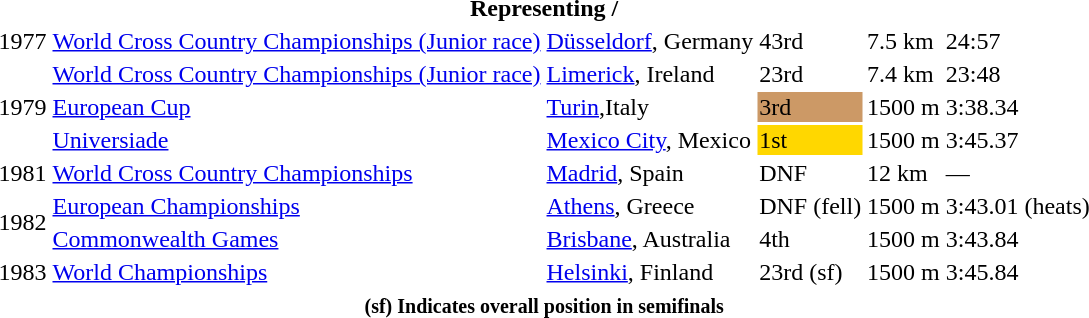<table>
<tr>
<th colspan=6>Representing  / </th>
</tr>
<tr>
<td>1977</td>
<td><a href='#'>World Cross Country Championships (Junior race)</a></td>
<td><a href='#'>Düsseldorf</a>, Germany</td>
<td>43rd</td>
<td>7.5 km</td>
<td>24:57</td>
</tr>
<tr>
<td rowspan=3>1979</td>
<td><a href='#'>World Cross Country Championships (Junior race)</a></td>
<td><a href='#'>Limerick</a>, Ireland</td>
<td>23rd</td>
<td>7.4 km</td>
<td>23:48</td>
</tr>
<tr>
<td><a href='#'>European Cup</a></td>
<td><a href='#'>Turin</a>,Italy</td>
<td bgcolor=cc9966>3rd</td>
<td>1500 m</td>
<td>3:38.34</td>
</tr>
<tr>
<td><a href='#'>Universiade</a></td>
<td><a href='#'>Mexico City</a>, Mexico</td>
<td bgcolor=gold>1st</td>
<td>1500 m</td>
<td>3:45.37</td>
</tr>
<tr>
<td>1981</td>
<td><a href='#'>World Cross Country Championships</a></td>
<td><a href='#'>Madrid</a>, Spain</td>
<td>DNF</td>
<td>12 km</td>
<td>—</td>
</tr>
<tr>
<td rowspan=2>1982</td>
<td><a href='#'>European Championships</a></td>
<td><a href='#'>Athens</a>, Greece</td>
<td>DNF (fell)</td>
<td>1500 m</td>
<td>3:43.01 (heats)</td>
</tr>
<tr>
<td><a href='#'>Commonwealth Games</a></td>
<td><a href='#'>Brisbane</a>, Australia</td>
<td>4th</td>
<td>1500 m</td>
<td>3:43.84</td>
</tr>
<tr>
<td>1983</td>
<td><a href='#'>World Championships</a></td>
<td><a href='#'>Helsinki</a>, Finland</td>
<td>23rd (sf)</td>
<td>1500 m</td>
<td>3:45.84</td>
</tr>
<tr>
<th colspan=6><small><strong>(sf) Indicates overall position in semifinals</strong></small></th>
</tr>
</table>
